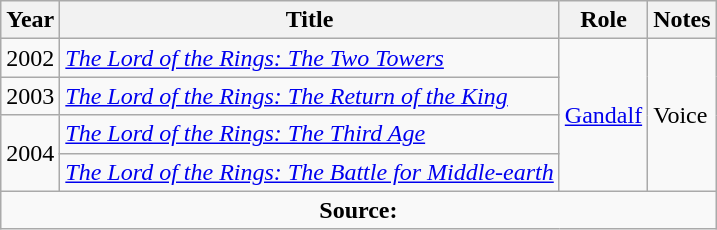<table class="wikitable sortable">
<tr>
<th>Year</th>
<th>Title</th>
<th>Role</th>
<th>Notes</th>
</tr>
<tr>
<td>2002</td>
<td><em><a href='#'>The Lord of the Rings: The Two Towers</a></em></td>
<td rowspan="4"><a href='#'>Gandalf</a></td>
<td rowspan=4>Voice</td>
</tr>
<tr>
<td>2003</td>
<td><em><a href='#'>The Lord of the Rings: The Return of the King</a></em></td>
</tr>
<tr>
<td rowspan="2">2004</td>
<td><em><a href='#'>The Lord of the Rings: The Third Age</a></em></td>
</tr>
<tr>
<td><em><a href='#'>The Lord of the Rings: The Battle for Middle-earth</a></em></td>
</tr>
<tr>
<td colspan="4" style="text-align: center;"><strong>Source:</strong></td>
</tr>
</table>
